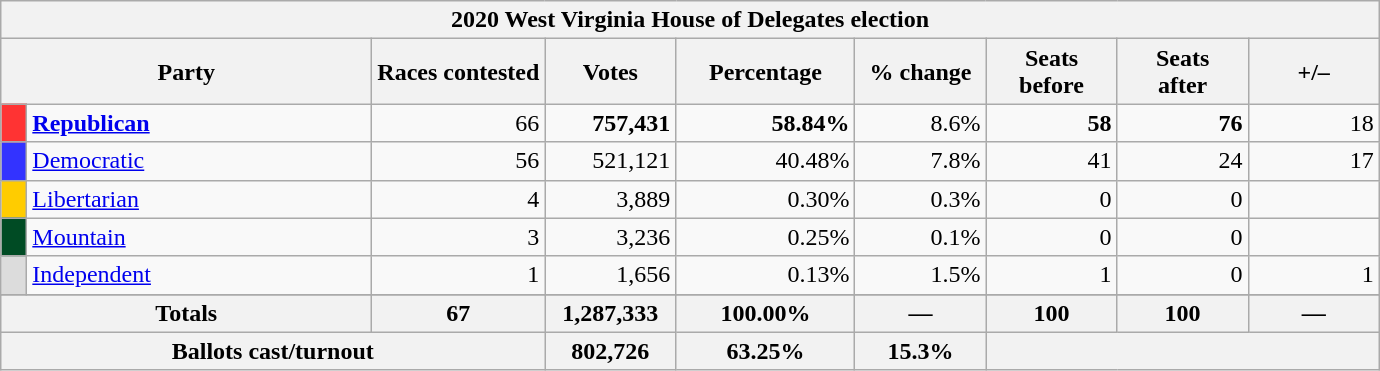<table class="wikitable">
<tr>
<th colspan="10">2020 West Virginia House of Delegates election</th>
</tr>
<tr align="center">
<th colspan="2" style="width: 15em">Party</th>
<th>Races contested</th>
<th style="width: 5em">Votes</th>
<th style="width: 7em">Percentage</th>
<th style="width: 5em">% change</th>
<th style="width: 5em">Seats<br>before</th>
<th style="width: 5em">Seats<br>after</th>
<th style="width: 5em">+/–</th>
</tr>
<tr>
<th style="background-color:#FF3333; width: 3px"></th>
<td style="width: 130px"><a href='#'><strong>Republican</strong></a></td>
<td align="right">66</td>
<td align="right"><strong>757,431</strong></td>
<td align="right"><strong>58.84%</strong></td>
<td align="right"> 8.6%</td>
<td align="right"><strong>58</strong></td>
<td align="right"><strong>76</strong></td>
<td align="right"> 18</td>
</tr>
<tr>
<th style="background-color:#3333FF; width: 3px"></th>
<td style="width: 130px"><a href='#'>Democratic</a></td>
<td align="right">56</td>
<td align="right">521,121</td>
<td align="right">40.48%</td>
<td align="right"> 7.8%</td>
<td align="right">41</td>
<td align="right">24</td>
<td align="right"> 17</td>
</tr>
<tr>
<th style="background-color:#FC0; width: 3px"></th>
<td><a href='#'>Libertarian</a></td>
<td align="right">4</td>
<td align="right">3,889</td>
<td align="right">0.30%</td>
<td align="right"> 0.3%</td>
<td align="right">0</td>
<td align="right">0</td>
<td align="right"></td>
</tr>
<tr>
<th style="background-color:#004b24; width: 3px"></th>
<td><a href='#'>Mountain</a></td>
<td align="right">3</td>
<td align="right">3,236</td>
<td align="right">0.25%</td>
<td align="right"> 0.1%</td>
<td align="right">0</td>
<td align="right">0</td>
<td align="right"></td>
</tr>
<tr>
<th style="background-color:#DCDCDC; width: 3px"></th>
<td><a href='#'>Independent</a></td>
<td align="right">1</td>
<td align="right">1,656</td>
<td align="right">0.13%</td>
<td align="right"> 1.5%</td>
<td align="right">1</td>
<td align="right">0</td>
<td align="right"> 1</td>
</tr>
<tr>
</tr>
<tr>
<th colspan="2" align="right">Totals</th>
<th align="right">67</th>
<th align="right">1,287,333</th>
<th align="right">100.00%</th>
<th align="right">—</th>
<th align="right">100</th>
<th align="right">100</th>
<th align="right">—</th>
</tr>
<tr>
<th colspan="3">Ballots cast/turnout</th>
<th>802,726</th>
<th>63.25%</th>
<th> 15.3%</th>
<th colspan="3"></th>
</tr>
</table>
